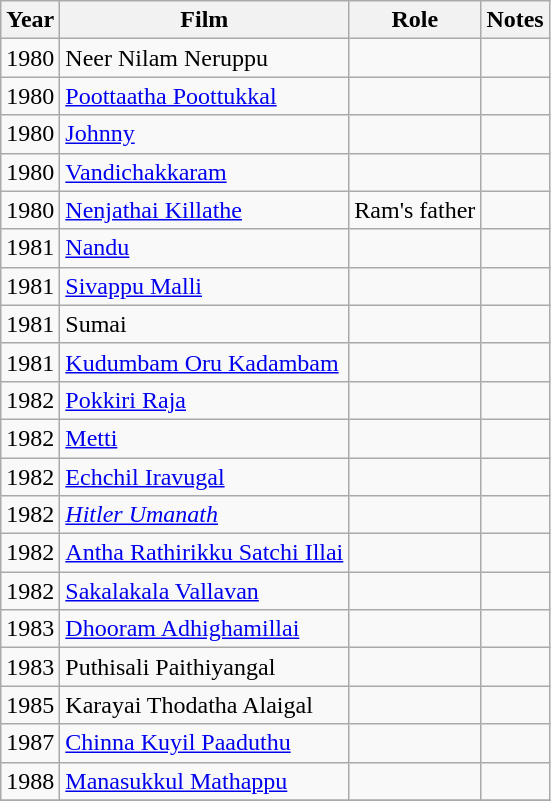<table class="wikitable">
<tr>
<th>Year</th>
<th>Film</th>
<th>Role</th>
<th>Notes</th>
</tr>
<tr>
<td>1980</td>
<td>Neer Nilam Neruppu</td>
<td></td>
<td></td>
</tr>
<tr>
<td>1980</td>
<td><a href='#'>Poottaatha Poottukkal</a></td>
<td></td>
<td></td>
</tr>
<tr>
<td>1980</td>
<td><a href='#'>Johnny</a></td>
<td></td>
<td></td>
</tr>
<tr>
<td>1980</td>
<td><a href='#'>Vandichakkaram</a></td>
<td></td>
<td></td>
</tr>
<tr>
<td>1980</td>
<td><a href='#'>Nenjathai Killathe</a></td>
<td>Ram's father</td>
<td></td>
</tr>
<tr>
<td>1981</td>
<td><a href='#'>Nandu</a></td>
<td></td>
<td></td>
</tr>
<tr>
<td>1981</td>
<td><a href='#'>Sivappu Malli</a></td>
<td></td>
<td></td>
</tr>
<tr>
<td>1981</td>
<td>Sumai</td>
<td></td>
<td></td>
</tr>
<tr>
<td>1981</td>
<td><a href='#'>Kudumbam Oru Kadambam</a></td>
<td></td>
<td></td>
</tr>
<tr>
<td>1982</td>
<td><a href='#'>Pokkiri Raja</a></td>
<td></td>
<td></td>
</tr>
<tr>
<td>1982</td>
<td><a href='#'>Metti</a></td>
<td></td>
<td></td>
</tr>
<tr>
<td>1982</td>
<td><a href='#'>Echchil Iravugal</a></td>
<td></td>
<td></td>
</tr>
<tr>
<td>1982</td>
<td><em><a href='#'>Hitler Umanath</a></em></td>
<td></td>
<td></td>
</tr>
<tr>
<td>1982</td>
<td><a href='#'>Antha Rathirikku Satchi Illai</a></td>
<td></td>
<td></td>
</tr>
<tr>
<td>1982</td>
<td><a href='#'>Sakalakala Vallavan</a></td>
<td></td>
<td></td>
</tr>
<tr>
<td>1983</td>
<td><a href='#'>Dhooram Adhighamillai</a></td>
<td></td>
<td></td>
</tr>
<tr>
<td>1983</td>
<td>Puthisali Paithiyangal</td>
<td></td>
<td></td>
</tr>
<tr>
<td>1985</td>
<td>Karayai Thodatha Alaigal</td>
<td></td>
<td></td>
</tr>
<tr>
<td>1987</td>
<td><a href='#'>Chinna Kuyil Paaduthu</a></td>
<td></td>
<td></td>
</tr>
<tr>
<td>1988</td>
<td><a href='#'>Manasukkul Mathappu</a></td>
<td></td>
<td></td>
</tr>
<tr>
</tr>
</table>
